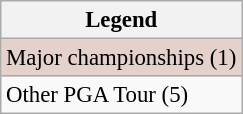<table class="wikitable" style="font-size:95%;">
<tr>
<th>Legend</th>
</tr>
<tr style="background:#e5d1cb;">
<td>Major championships (1)</td>
</tr>
<tr>
<td>Other PGA Tour (5)</td>
</tr>
</table>
